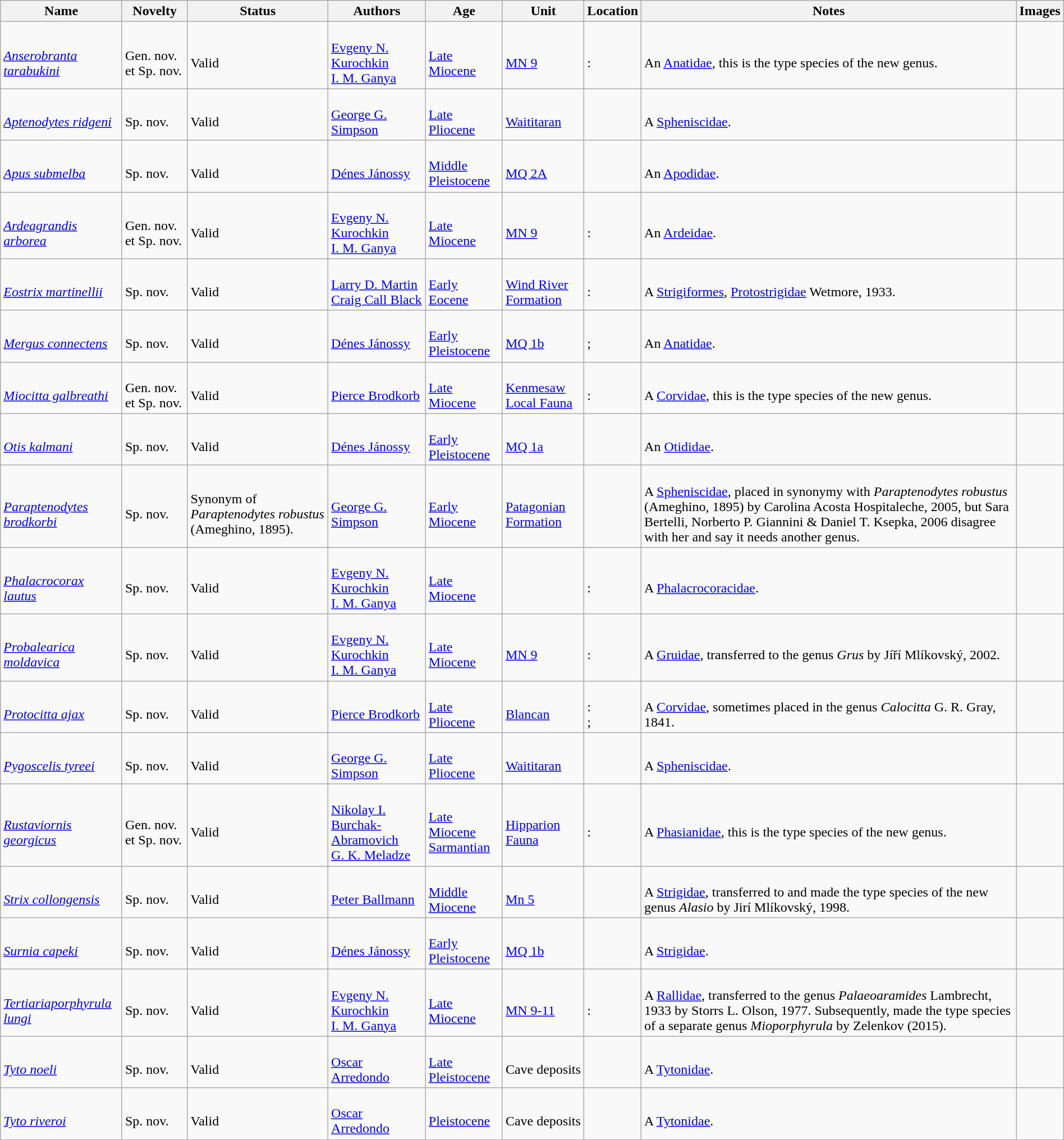<table class="wikitable sortable" align="center" width="100%">
<tr>
<th>Name</th>
<th>Novelty</th>
<th>Status</th>
<th>Authors</th>
<th>Age</th>
<th>Unit</th>
<th>Location</th>
<th>Notes</th>
<th>Images</th>
</tr>
<tr>
<td><br><em><a href='#'>Anserobranta tarabukini</a></em> </td>
<td><br>Gen. nov. et Sp. nov.</td>
<td><br>Valid</td>
<td><br><a href='#'>Evgeny N. Kurochkin</a><br><a href='#'>I. M. Ganya</a></td>
<td><br><a href='#'>Late Miocene</a></td>
<td><br><a href='#'>MN 9</a></td>
<td><br>:<br></td>
<td><br>An <a href='#'>Anatidae</a>, this is the type species of the new genus.</td>
<td></td>
</tr>
<tr>
<td><br><em><a href='#'>Aptenodytes ridgeni</a></em> </td>
<td><br>Sp. nov.</td>
<td><br>Valid</td>
<td><br><a href='#'>George G. Simpson</a></td>
<td><br><a href='#'>Late Pliocene</a></td>
<td><br><a href='#'>Waititaran</a></td>
<td><br></td>
<td><br>A <a href='#'>Spheniscidae</a>.</td>
<td></td>
</tr>
<tr>
<td><br><em><a href='#'>Apus submelba</a></em> </td>
<td><br>Sp. nov.</td>
<td><br>Valid</td>
<td><br><a href='#'>Dénes Jánossy</a></td>
<td><br><a href='#'>Middle Pleistocene</a></td>
<td><br><a href='#'>MQ 2A</a></td>
<td><br></td>
<td><br>An <a href='#'>Apodidae</a>.</td>
<td></td>
</tr>
<tr>
<td><br><em><a href='#'>Ardeagrandis arborea</a></em> </td>
<td><br>Gen. nov. et Sp. nov.</td>
<td><br>Valid</td>
<td><br><a href='#'>Evgeny N. Kurochkin</a><br><a href='#'>I. M. Ganya</a></td>
<td><br><a href='#'>Late Miocene</a></td>
<td><br><a href='#'>MN 9</a></td>
<td><br>:<br></td>
<td><br>An <a href='#'>Ardeidae</a>.</td>
<td></td>
</tr>
<tr>
<td><br><em><a href='#'>Eostrix martinellii</a></em> </td>
<td><br>Sp. nov.</td>
<td><br>Valid</td>
<td><br><a href='#'>Larry D. Martin</a><br><a href='#'>Craig Call Black</a></td>
<td><br><a href='#'>Early Eocene</a></td>
<td><br><a href='#'>Wind River Formation</a></td>
<td><br>:<br></td>
<td><br>A <a href='#'>Strigiformes</a>, <a href='#'>Protostrigidae</a> Wetmore, 1933.</td>
<td></td>
</tr>
<tr>
<td><br><em><a href='#'>Mergus connectens</a></em> </td>
<td><br>Sp. nov.</td>
<td><br>Valid</td>
<td><br><a href='#'>Dénes Jánossy</a></td>
<td><br><a href='#'>Early Pleistocene</a></td>
<td><br><a href='#'>MQ 1b</a></td>
<td><br>;<br></td>
<td><br>An <a href='#'>Anatidae</a>.</td>
<td></td>
</tr>
<tr>
<td><br><em><a href='#'>Miocitta galbreathi</a></em> </td>
<td><br>Gen. nov. et Sp. nov.</td>
<td><br>Valid</td>
<td><br><a href='#'>Pierce Brodkorb</a></td>
<td><br><a href='#'>Late Miocene</a></td>
<td><br><a href='#'>Kenmesaw Local Fauna</a></td>
<td><br>:<br></td>
<td><br>A <a href='#'>Corvidae</a>, this is the type species of the new genus.</td>
<td></td>
</tr>
<tr>
<td><br><em><a href='#'>Otis kalmani</a></em> </td>
<td><br>Sp. nov.</td>
<td><br>Valid</td>
<td><br><a href='#'>Dénes Jánossy</a></td>
<td><br><a href='#'>Early Pleistocene</a></td>
<td><br><a href='#'>MQ 1a</a></td>
<td><br></td>
<td><br>An <a href='#'>Otididae</a>.</td>
<td></td>
</tr>
<tr>
<td><br><em><a href='#'>Paraptenodytes brodkorbi</a></em> </td>
<td><br>Sp. nov.</td>
<td><br>Synonym of <em>Paraptenodytes robustus</em> (Ameghino, 1895).</td>
<td><br><a href='#'>George G. Simpson</a></td>
<td><br><a href='#'>Early Miocene</a></td>
<td><br><a href='#'>Patagonian Formation</a></td>
<td><br></td>
<td><br>A <a href='#'>Spheniscidae</a>, placed in synonymy with <em>Paraptenodytes robustus</em> (Ameghino, 1895) by Carolina Acosta Hospitaleche, 2005, but Sara Bertelli, Norberto P. Giannini & Daniel T. Ksepka, 2006 disagree with her and say it needs another genus.</td>
<td></td>
</tr>
<tr>
<td><br><em><a href='#'>Phalacrocorax lautus</a></em> </td>
<td><br>Sp. nov.</td>
<td><br>Valid</td>
<td><br><a href='#'>Evgeny N. Kurochkin</a><br><a href='#'>I. M. Ganya</a></td>
<td><br><a href='#'>Late Miocene</a></td>
<td></td>
<td><br>:<br></td>
<td><br>A <a href='#'>Phalacrocoracidae</a>.</td>
<td></td>
</tr>
<tr>
<td><br><em><a href='#'>Probalearica moldavica</a></em> </td>
<td><br>Sp. nov.</td>
<td><br>Valid</td>
<td><br><a href='#'>Evgeny N. Kurochkin</a><br><a href='#'>I. M. Ganya</a></td>
<td><br><a href='#'>Late Miocene</a></td>
<td><br><a href='#'>MN 9</a></td>
<td><br>:<br></td>
<td><br>A <a href='#'>Gruidae</a>, transferred to the genus <em>Grus</em> by Jíří Mlíkovský, 2002.</td>
<td></td>
</tr>
<tr>
<td><br><em><a href='#'>Protocitta ajax</a></em> </td>
<td><br>Sp. nov.</td>
<td><br>Valid</td>
<td><br><a href='#'>Pierce Brodkorb</a></td>
<td><br><a href='#'>Late Pliocene</a></td>
<td><br><a href='#'>Blancan</a></td>
<td><br>:<br>;<br></td>
<td><br>A <a href='#'>Corvidae</a>, sometimes placed in the genus <em>Calocitta</em> G. R. Gray, 1841.</td>
<td></td>
</tr>
<tr>
<td><br><em><a href='#'>Pygoscelis tyreei</a></em> </td>
<td><br>Sp. nov.</td>
<td><br>Valid</td>
<td><br><a href='#'>George G. Simpson</a></td>
<td><br><a href='#'>Late Pliocene</a></td>
<td><br><a href='#'>Waititaran</a></td>
<td><br></td>
<td><br>A <a href='#'>Spheniscidae</a>.</td>
<td></td>
</tr>
<tr>
<td><br><em><a href='#'>Rustaviornis georgicus</a></em> </td>
<td><br>Gen. nov. et Sp. nov.</td>
<td><br>Valid</td>
<td><br><a href='#'>Nikolay I. Burchak-Abramovich</a><br><a href='#'>G. K. Meladze</a></td>
<td><br><a href='#'>Late Miocene</a><br><a href='#'>Sarmantian</a></td>
<td><br><a href='#'>Hipparion Fauna</a></td>
<td><br>:<br></td>
<td><br>A <a href='#'>Phasianidae</a>, this is the type species of the new genus.</td>
<td></td>
</tr>
<tr>
<td><br><em><a href='#'>Strix collongensis</a></em> </td>
<td><br>Sp. nov.</td>
<td><br>Valid</td>
<td><br><a href='#'>Peter Ballmann</a></td>
<td><br><a href='#'>Middle Miocene</a></td>
<td><br><a href='#'>Mn 5</a></td>
<td><br></td>
<td><br>A <a href='#'>Strigidae</a>, transferred to and made the type species of the new genus <em>Alasio</em> by Jirí Mlíkovský, 1998.</td>
<td></td>
</tr>
<tr>
<td><br><em><a href='#'>Surnia capeki</a></em> </td>
<td><br>Sp. nov.</td>
<td><br>Valid</td>
<td><br><a href='#'>Dénes Jánossy</a></td>
<td><br><a href='#'>Early Pleistocene</a></td>
<td><br><a href='#'>MQ 1b</a></td>
<td><br></td>
<td><br>A <a href='#'>Strigidae</a>.</td>
<td></td>
</tr>
<tr>
<td><br><em><a href='#'>Tertiariaporphyrula lungi</a></em> </td>
<td><br>Sp. nov.</td>
<td><br>Valid</td>
<td><br><a href='#'>Evgeny N. Kurochkin</a><br><a href='#'>I. M. Ganya</a></td>
<td><br><a href='#'>Late Miocene</a></td>
<td><br><a href='#'>MN 9-11</a></td>
<td><br>:<br></td>
<td><br>A <a href='#'>Rallidae</a>, transferred to the genus <em>Palaeoaramides</em> Lambrecht, 1933 by Storrs L. Olson, 1977. Subsequently, made the type species of a separate genus <em>Mioporphyrula</em> by Zelenkov (2015).</td>
<td></td>
</tr>
<tr>
<td><br><em><a href='#'>Tyto noeli</a></em> </td>
<td><br>Sp. nov.</td>
<td><br>Valid</td>
<td><br><a href='#'>Oscar Arredondo</a></td>
<td><br><a href='#'>Late Pleistocene</a></td>
<td><br>Cave deposits</td>
<td><br></td>
<td><br>A <a href='#'>Tytonidae</a>.</td>
<td></td>
</tr>
<tr>
<td><br><em><a href='#'>Tyto riveroi</a></em> </td>
<td><br>Sp. nov.</td>
<td><br>Valid</td>
<td><br><a href='#'>Oscar Arredondo</a></td>
<td><br><a href='#'>Pleistocene</a></td>
<td><br>Cave deposits</td>
<td><br></td>
<td><br>A <a href='#'>Tytonidae</a>.</td>
<td></td>
</tr>
<tr>
</tr>
</table>
